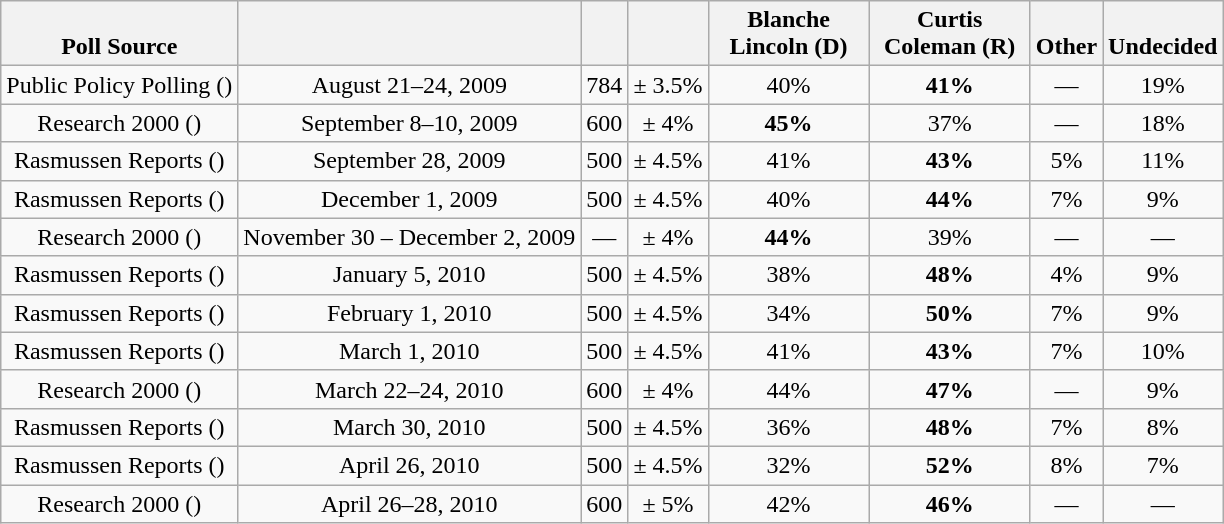<table class="wikitable" style="text-align:center">
<tr valign=bottom>
<th>Poll Source</th>
<th></th>
<th></th>
<th></th>
<th style="width:100px;">Blanche<br>Lincoln (D)</th>
<th style="width:100px;">Curtis<br>Coleman (R)</th>
<th>Other</th>
<th>Undecided</th>
</tr>
<tr>
<td>Public Policy Polling ()</td>
<td>August 21–24, 2009</td>
<td>784</td>
<td>± 3.5%</td>
<td>40%</td>
<td><strong>41%</strong></td>
<td>—</td>
<td>19%</td>
</tr>
<tr>
<td>Research 2000 ()</td>
<td>September 8–10, 2009</td>
<td>600</td>
<td>± 4%</td>
<td><strong>45%</strong></td>
<td>37%</td>
<td>—</td>
<td>18%</td>
</tr>
<tr>
<td>Rasmussen Reports ()</td>
<td>September 28, 2009</td>
<td>500</td>
<td>± 4.5%</td>
<td>41%</td>
<td><strong>43%</strong></td>
<td>5%</td>
<td>11%</td>
</tr>
<tr>
<td>Rasmussen Reports ()</td>
<td>December 1, 2009</td>
<td>500</td>
<td>± 4.5%</td>
<td>40%</td>
<td><strong>44%</strong></td>
<td>7%</td>
<td>9%</td>
</tr>
<tr>
<td>Research 2000 ()</td>
<td>November 30 – December 2, 2009</td>
<td>—</td>
<td>± 4%</td>
<td><strong>44%</strong></td>
<td>39%</td>
<td>—</td>
<td>—</td>
</tr>
<tr>
<td>Rasmussen Reports ()</td>
<td>January 5, 2010</td>
<td>500</td>
<td>± 4.5%</td>
<td>38%</td>
<td><strong>48%</strong></td>
<td>4%</td>
<td>9%</td>
</tr>
<tr>
<td>Rasmussen Reports ()</td>
<td>February 1, 2010</td>
<td>500</td>
<td>± 4.5%</td>
<td>34%</td>
<td><strong>50%</strong></td>
<td>7%</td>
<td>9%</td>
</tr>
<tr>
<td>Rasmussen Reports ()</td>
<td>March 1, 2010</td>
<td>500</td>
<td>± 4.5%</td>
<td>41%</td>
<td><strong>43%</strong></td>
<td>7%</td>
<td>10%</td>
</tr>
<tr>
<td>Research 2000 ()</td>
<td>March 22–24, 2010</td>
<td>600</td>
<td>± 4%</td>
<td>44%</td>
<td><strong>47%</strong></td>
<td>—</td>
<td>9%</td>
</tr>
<tr>
<td>Rasmussen Reports ()</td>
<td>March 30, 2010</td>
<td>500</td>
<td>± 4.5%</td>
<td>36%</td>
<td><strong>48%</strong></td>
<td>7%</td>
<td>8%</td>
</tr>
<tr>
<td>Rasmussen Reports ()</td>
<td>April 26, 2010</td>
<td>500</td>
<td>± 4.5%</td>
<td>32%</td>
<td><strong>52%</strong></td>
<td>8%</td>
<td>7%</td>
</tr>
<tr>
<td>Research 2000 ()</td>
<td>April 26–28, 2010</td>
<td>600</td>
<td>± 5%</td>
<td>42%</td>
<td><strong>46%</strong></td>
<td>—</td>
<td>—</td>
</tr>
</table>
